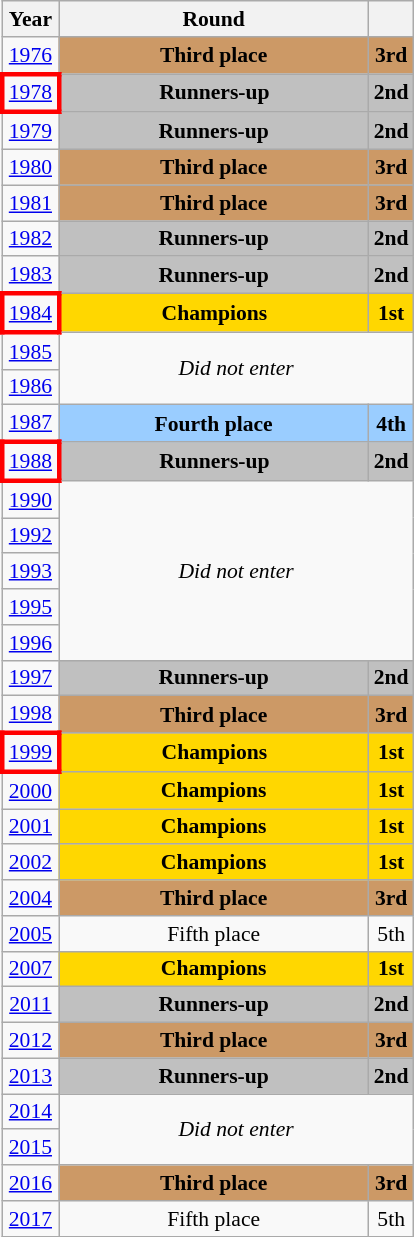<table class="wikitable" style="text-align: center; font-size:90%">
<tr>
<th>Year</th>
<th style="width:200px">Round</th>
<th></th>
</tr>
<tr>
<td><a href='#'>1976</a></td>
<td bgcolor="cc9966"><strong>Third place</strong></td>
<td bgcolor="cc9966"><strong>3rd</strong></td>
</tr>
<tr>
<td style="border: 3px solid red"><a href='#'>1978</a></td>
<td bgcolor=Silver><strong>Runners-up</strong></td>
<td bgcolor=Silver><strong>2nd</strong></td>
</tr>
<tr>
<td><a href='#'>1979</a></td>
<td bgcolor=Silver><strong>Runners-up</strong></td>
<td bgcolor=Silver><strong>2nd</strong></td>
</tr>
<tr>
<td><a href='#'>1980</a></td>
<td bgcolor="cc9966"><strong>Third place</strong></td>
<td bgcolor="cc9966"><strong>3rd</strong></td>
</tr>
<tr>
<td><a href='#'>1981</a></td>
<td bgcolor="cc9966"><strong>Third place</strong></td>
<td bgcolor="cc9966"><strong>3rd</strong></td>
</tr>
<tr>
<td><a href='#'>1982</a></td>
<td bgcolor=Silver><strong>Runners-up</strong></td>
<td bgcolor=Silver><strong>2nd</strong></td>
</tr>
<tr>
<td><a href='#'>1983</a></td>
<td bgcolor=Silver><strong>Runners-up</strong></td>
<td bgcolor=Silver><strong>2nd</strong></td>
</tr>
<tr>
<td style="border: 3px solid red"><a href='#'>1984</a></td>
<td bgcolor=Gold><strong>Champions</strong></td>
<td bgcolor=Gold><strong>1st</strong></td>
</tr>
<tr>
<td><a href='#'>1985</a></td>
<td colspan="2" rowspan="2"><em>Did not enter</em></td>
</tr>
<tr>
<td><a href='#'>1986</a></td>
</tr>
<tr>
<td><a href='#'>1987</a></td>
<td bgcolor="9acdff"><strong>Fourth place</strong></td>
<td bgcolor="9acdff"><strong>4th</strong></td>
</tr>
<tr>
<td style="border: 3px solid red"><a href='#'>1988</a></td>
<td bgcolor=Silver><strong>Runners-up</strong></td>
<td bgcolor=Silver><strong>2nd</strong></td>
</tr>
<tr>
<td><a href='#'>1990</a></td>
<td colspan="2" rowspan="5"><em>Did not enter</em></td>
</tr>
<tr>
<td><a href='#'>1992</a></td>
</tr>
<tr>
<td><a href='#'>1993</a></td>
</tr>
<tr>
<td><a href='#'>1995</a></td>
</tr>
<tr>
<td><a href='#'>1996</a></td>
</tr>
<tr>
<td><a href='#'>1997</a></td>
<td bgcolor=Silver><strong>Runners-up</strong></td>
<td bgcolor=Silver><strong>2nd</strong></td>
</tr>
<tr>
<td><a href='#'>1998</a></td>
<td bgcolor="cc9966"><strong>Third place</strong></td>
<td bgcolor="cc9966"><strong>3rd</strong></td>
</tr>
<tr>
<td style="border: 3px solid red"><a href='#'>1999</a></td>
<td bgcolor=Gold><strong>Champions</strong></td>
<td bgcolor=Gold><strong>1st</strong></td>
</tr>
<tr>
<td><a href='#'>2000</a></td>
<td bgcolor=Gold><strong>Champions</strong></td>
<td bgcolor=Gold><strong>1st</strong></td>
</tr>
<tr>
<td><a href='#'>2001</a></td>
<td bgcolor=Gold><strong>Champions</strong></td>
<td bgcolor=Gold><strong>1st</strong></td>
</tr>
<tr>
<td><a href='#'>2002</a></td>
<td bgcolor=Gold><strong>Champions</strong></td>
<td bgcolor=Gold><strong>1st</strong></td>
</tr>
<tr>
<td><a href='#'>2004</a></td>
<td bgcolor="cc9966"><strong>Third place</strong></td>
<td bgcolor="cc9966"><strong>3rd</strong></td>
</tr>
<tr>
<td><a href='#'>2005</a></td>
<td>Fifth place</td>
<td>5th</td>
</tr>
<tr>
<td><a href='#'>2007</a></td>
<td bgcolor=Gold><strong>Champions</strong></td>
<td bgcolor=Gold><strong>1st</strong></td>
</tr>
<tr>
<td><a href='#'>2011</a></td>
<td bgcolor=Silver><strong>Runners-up</strong></td>
<td bgcolor=Silver><strong>2nd</strong></td>
</tr>
<tr>
<td><a href='#'>2012</a></td>
<td bgcolor="cc9966"><strong>Third place</strong></td>
<td bgcolor="cc9966"><strong>3rd</strong></td>
</tr>
<tr>
<td><a href='#'>2013</a></td>
<td bgcolor=Silver><strong>Runners-up</strong></td>
<td bgcolor=Silver><strong>2nd</strong></td>
</tr>
<tr>
<td><a href='#'>2014</a></td>
<td colspan="2" rowspan="2"><em>Did not enter</em></td>
</tr>
<tr>
<td><a href='#'>2015</a></td>
</tr>
<tr>
<td><a href='#'>2016</a></td>
<td bgcolor="cc9966"><strong>Third place</strong></td>
<td bgcolor="cc9966"><strong>3rd</strong></td>
</tr>
<tr>
<td><a href='#'>2017</a></td>
<td>Fifth place</td>
<td>5th</td>
</tr>
</table>
